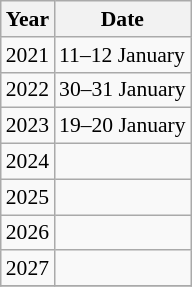<table class="wikitable" style="font-size:90%">
<tr>
<th>Year</th>
<th>Date</th>
</tr>
<tr>
<td>2021</td>
<td>11–12 January</td>
</tr>
<tr>
<td>2022</td>
<td>30–31 January</td>
</tr>
<tr>
<td>2023</td>
<td>19–20 January</td>
</tr>
<tr>
<td>2024</td>
<td></td>
</tr>
<tr>
<td>2025</td>
<td></td>
</tr>
<tr>
<td>2026</td>
<td></td>
</tr>
<tr>
<td>2027</td>
<td></td>
</tr>
<tr>
</tr>
</table>
